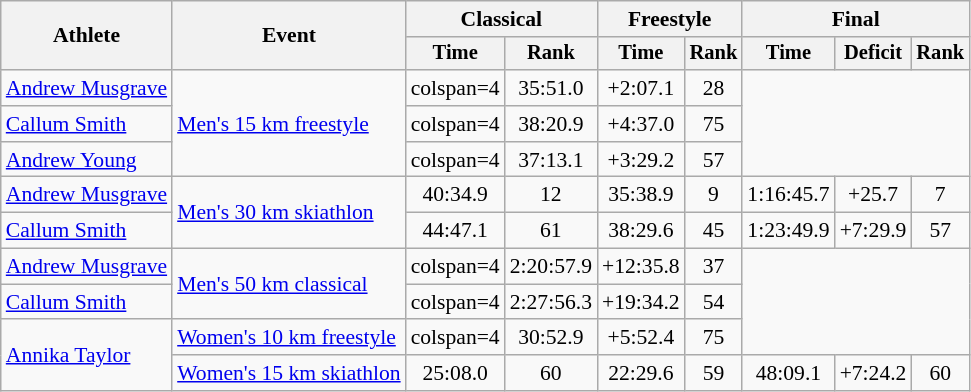<table class="wikitable" style="font-size:90%">
<tr>
<th rowspan=2>Athlete</th>
<th rowspan=2>Event</th>
<th colspan=2>Classical</th>
<th colspan=2>Freestyle</th>
<th colspan=3>Final</th>
</tr>
<tr style="font-size: 95%">
<th>Time</th>
<th>Rank</th>
<th>Time</th>
<th>Rank</th>
<th>Time</th>
<th>Deficit</th>
<th>Rank</th>
</tr>
<tr align=center>
<td align=left><a href='#'>Andrew Musgrave</a></td>
<td align=left rowspan=3><a href='#'>Men's 15 km freestyle</a></td>
<td>colspan=4 </td>
<td>35:51.0</td>
<td>+2:07.1</td>
<td>28</td>
</tr>
<tr align=center>
<td align=left><a href='#'>Callum Smith</a></td>
<td>colspan=4 </td>
<td>38:20.9</td>
<td>+4:37.0</td>
<td>75</td>
</tr>
<tr align=center>
<td align=left><a href='#'>Andrew Young</a></td>
<td>colspan=4 </td>
<td>37:13.1</td>
<td>+3:29.2</td>
<td>57</td>
</tr>
<tr align=center>
<td align=left><a href='#'>Andrew Musgrave</a></td>
<td align=left rowspan=2><a href='#'>Men's 30 km skiathlon</a></td>
<td>40:34.9</td>
<td>12</td>
<td>35:38.9</td>
<td>9</td>
<td>1:16:45.7</td>
<td>+25.7</td>
<td>7</td>
</tr>
<tr align=center>
<td align=left><a href='#'>Callum Smith</a></td>
<td>44:47.1</td>
<td>61</td>
<td>38:29.6</td>
<td>45</td>
<td>1:23:49.9</td>
<td>+7:29.9</td>
<td>57</td>
</tr>
<tr align=center>
<td align=left><a href='#'>Andrew Musgrave</a></td>
<td align=left rowspan=2><a href='#'>Men's 50 km classical</a></td>
<td>colspan=4 </td>
<td>2:20:57.9</td>
<td>+12:35.8</td>
<td>37</td>
</tr>
<tr align=center>
<td align=left><a href='#'>Callum Smith</a></td>
<td>colspan=4 </td>
<td>2:27:56.3</td>
<td>+19:34.2</td>
<td>54</td>
</tr>
<tr align=center>
<td align=left rowspan=2><a href='#'>Annika Taylor</a></td>
<td align=left><a href='#'>Women's 10 km freestyle</a></td>
<td>colspan=4 </td>
<td>30:52.9</td>
<td>+5:52.4</td>
<td>75</td>
</tr>
<tr align=center>
<td align=left><a href='#'>Women's 15 km skiathlon</a></td>
<td>25:08.0</td>
<td>60</td>
<td>22:29.6</td>
<td>59</td>
<td>48:09.1</td>
<td>+7:24.2</td>
<td>60</td>
</tr>
</table>
